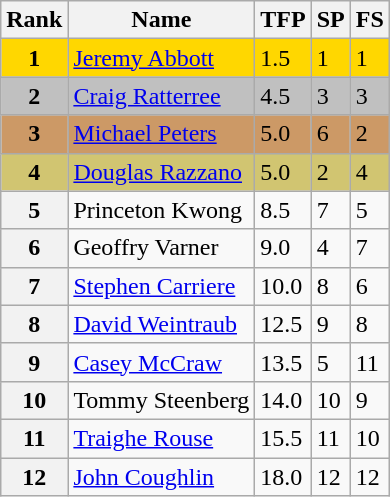<table class="wikitable">
<tr>
<th>Rank</th>
<th>Name</th>
<th>TFP</th>
<th>SP</th>
<th>FS</th>
</tr>
<tr bgcolor="gold">
<td align="center"><strong>1</strong></td>
<td><a href='#'>Jeremy Abbott</a></td>
<td>1.5</td>
<td>1</td>
<td>1</td>
</tr>
<tr bgcolor="silver">
<td align="center"><strong>2</strong></td>
<td><a href='#'>Craig Ratterree</a></td>
<td>4.5</td>
<td>3</td>
<td>3</td>
</tr>
<tr bgcolor="cc9966">
<td align="center"><strong>3</strong></td>
<td><a href='#'>Michael Peters</a></td>
<td>5.0</td>
<td>6</td>
<td>2</td>
</tr>
<tr bgcolor="#d1c571">
<td align="center"><strong>4</strong></td>
<td><a href='#'>Douglas Razzano</a></td>
<td>5.0</td>
<td>2</td>
<td>4</td>
</tr>
<tr>
<th>5</th>
<td>Princeton Kwong</td>
<td>8.5</td>
<td>7</td>
<td>5</td>
</tr>
<tr>
<th>6</th>
<td>Geoffry Varner</td>
<td>9.0</td>
<td>4</td>
<td>7</td>
</tr>
<tr>
<th>7</th>
<td><a href='#'>Stephen Carriere</a></td>
<td>10.0</td>
<td>8</td>
<td>6</td>
</tr>
<tr>
<th>8</th>
<td><a href='#'>David Weintraub</a></td>
<td>12.5</td>
<td>9</td>
<td>8</td>
</tr>
<tr>
<th>9</th>
<td><a href='#'>Casey McCraw</a></td>
<td>13.5</td>
<td>5</td>
<td>11</td>
</tr>
<tr>
<th>10</th>
<td>Tommy Steenberg</td>
<td>14.0</td>
<td>10</td>
<td>9</td>
</tr>
<tr>
<th>11</th>
<td><a href='#'>Traighe Rouse</a></td>
<td>15.5</td>
<td>11</td>
<td>10</td>
</tr>
<tr>
<th>12</th>
<td><a href='#'>John Coughlin</a></td>
<td>18.0</td>
<td>12</td>
<td>12</td>
</tr>
</table>
